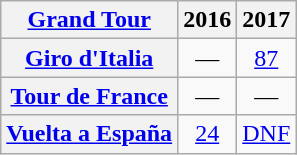<table class="wikitable plainrowheaders">
<tr>
<th scope="col"><a href='#'>Grand Tour</a></th>
<th scope="col">2016</th>
<th scope="col">2017</th>
</tr>
<tr style="text-align:center;">
<th scope="row"> <a href='#'>Giro d'Italia</a></th>
<td>—</td>
<td><a href='#'>87</a></td>
</tr>
<tr style="text-align:center;">
<th scope="row"> <a href='#'>Tour de France</a></th>
<td>—</td>
<td>—</td>
</tr>
<tr style="text-align:center;">
<th scope="row"> <a href='#'>Vuelta a España</a></th>
<td><a href='#'>24</a></td>
<td><a href='#'>DNF</a></td>
</tr>
</table>
